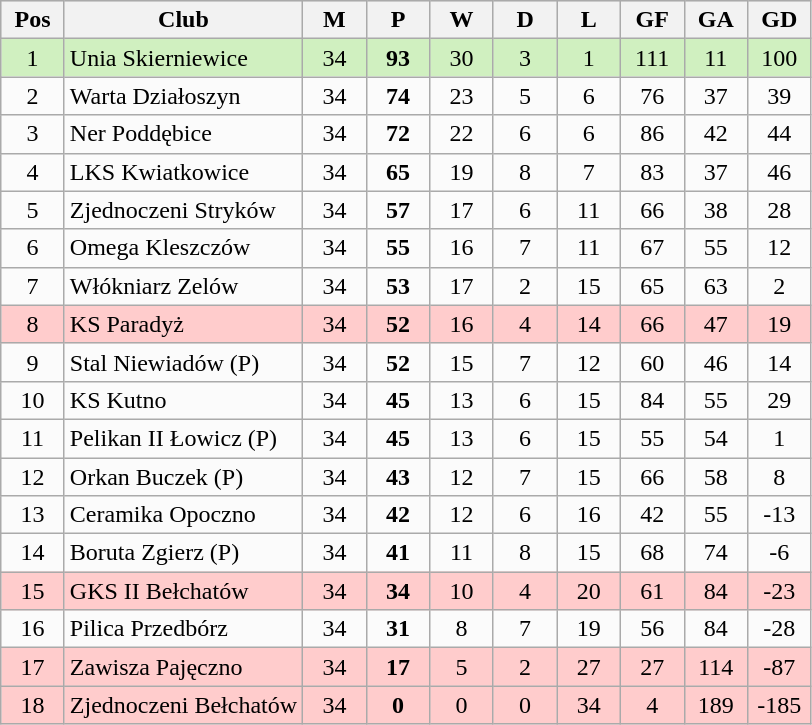<table class="wikitable" style="text-align:center;">
<tr ---- BGCOLOR="#DCDCDC">
<th width=35px>Pos</th>
<th>Club</th>
<th width=35px>M</th>
<th width=35px>P</th>
<th width=35px>W</th>
<th width=35px>D</th>
<th width=35px>L</th>
<th width=35px>GF</th>
<th width=35px>GA</th>
<th width=35px>GD</th>
</tr>
<tr bgcolor=#D0F0C0>
<td>1</td>
<td align=left>Unia Skierniewice</td>
<td>34</td>
<td><strong>93</strong></td>
<td>30</td>
<td>3</td>
<td>1</td>
<td>111</td>
<td>11</td>
<td>100</td>
</tr>
<tr bgcolor=#FBFBFB>
<td>2</td>
<td align=left>Warta Działoszyn</td>
<td>34</td>
<td><strong>74</strong></td>
<td>23</td>
<td>5</td>
<td>6</td>
<td>76</td>
<td>37</td>
<td>39</td>
</tr>
<tr bgcolor=#FBFBFB>
<td>3</td>
<td align=left>Ner Poddębice</td>
<td>34</td>
<td><strong>72</strong></td>
<td>22</td>
<td>6</td>
<td>6</td>
<td>86</td>
<td>42</td>
<td>44</td>
</tr>
<tr bgcolor=#FBFBFB>
<td>4</td>
<td align=left>LKS Kwiatkowice</td>
<td>34</td>
<td><strong>65</strong></td>
<td>19</td>
<td>8</td>
<td>7</td>
<td>83</td>
<td>37</td>
<td>46</td>
</tr>
<tr bgcolor=#FBFBFB>
<td>5</td>
<td align=left>Zjednoczeni Stryków</td>
<td>34</td>
<td><strong>57</strong></td>
<td>17</td>
<td>6</td>
<td>11</td>
<td>66</td>
<td>38</td>
<td>28</td>
</tr>
<tr bgcolor=#FBFBFB>
<td>6</td>
<td align=left>Omega Kleszczów</td>
<td>34</td>
<td><strong>55</strong></td>
<td>16</td>
<td>7</td>
<td>11</td>
<td>67</td>
<td>55</td>
<td>12</td>
</tr>
<tr bgcolor=#FBFBFB>
<td>7</td>
<td align=left>Włókniarz Zelów</td>
<td>34</td>
<td><strong>53</strong></td>
<td>17</td>
<td>2</td>
<td>15</td>
<td>65</td>
<td>63</td>
<td>2</td>
</tr>
<tr bgcolor=#FFCCCC>
<td>8</td>
<td align=left>KS Paradyż</td>
<td>34</td>
<td><strong>52</strong></td>
<td>16</td>
<td>4</td>
<td>14</td>
<td>66</td>
<td>47</td>
<td>19</td>
</tr>
<tr bgcolor=#FBFBFB>
<td>9</td>
<td align=left>Stal Niewiadów <span>(P)</span><noinclude></td>
<td>34</td>
<td><strong>52</strong></td>
<td>15</td>
<td>7</td>
<td>12</td>
<td>60</td>
<td>46</td>
<td>14</td>
</tr>
<tr bgcolor=#FBFBFB>
<td>10</td>
<td align=left>KS Kutno</td>
<td>34</td>
<td><strong>45</strong></td>
<td>13</td>
<td>6</td>
<td>15</td>
<td>84</td>
<td>55</td>
<td>29</td>
</tr>
<tr bgcolor=#FBFBFB>
<td>11</td>
<td align=left>Pelikan II Łowicz <span>(P)</span><noinclude></td>
<td>34</td>
<td><strong>45</strong></td>
<td>13</td>
<td>6</td>
<td>15</td>
<td>55</td>
<td>54</td>
<td>1</td>
</tr>
<tr bgcolor=#FBFBFB>
<td>12</td>
<td align=left>Orkan Buczek <span>(P)</span><noinclude></td>
<td>34</td>
<td><strong>43</strong></td>
<td>12</td>
<td>7</td>
<td>15</td>
<td>66</td>
<td>58</td>
<td>8</td>
</tr>
<tr bgcolor=#FBFBFB>
<td>13</td>
<td align=left>Ceramika Opoczno</td>
<td>34</td>
<td><strong>42</strong></td>
<td>12</td>
<td>6</td>
<td>16</td>
<td>42</td>
<td>55</td>
<td>-13</td>
</tr>
<tr bgcolor=#FBFBFB>
<td>14</td>
<td align=left>Boruta Zgierz <span>(P)</span><noinclude></td>
<td>34</td>
<td><strong>41</strong></td>
<td>11</td>
<td>8</td>
<td>15</td>
<td>68</td>
<td>74</td>
<td>-6</td>
</tr>
<tr bgcolor=#FFCCCC>
<td>15</td>
<td align=left>GKS II Bełchatów</td>
<td>34</td>
<td><strong>34</strong></td>
<td>10</td>
<td>4</td>
<td>20</td>
<td>61</td>
<td>84</td>
<td>-23</td>
</tr>
<tr bgcolor=#FBFBFB>
<td>16</td>
<td align=left>Pilica Przedbórz</td>
<td>34</td>
<td><strong>31</strong></td>
<td>8</td>
<td>7</td>
<td>19</td>
<td>56</td>
<td>84</td>
<td>-28</td>
</tr>
<tr bgcolor=#FFCCCC>
<td>17</td>
<td align=left>Zawisza Pajęczno</td>
<td>34</td>
<td><strong>17</strong></td>
<td>5</td>
<td>2</td>
<td>27</td>
<td>27</td>
<td>114</td>
<td>-87</td>
</tr>
<tr bgcolor=#FFCCCC>
<td>18</td>
<td align=left>Zjednoczeni Bełchatów</td>
<td>34</td>
<td><strong>0</strong></td>
<td>0</td>
<td>0</td>
<td>34</td>
<td>4</td>
<td>189</td>
<td>-185</td>
</tr>
</table>
